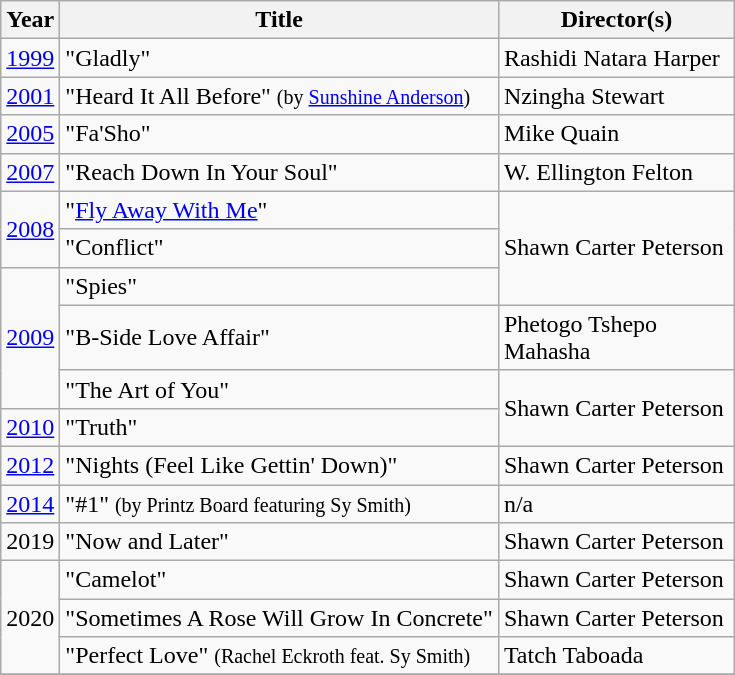<table class="wikitable">
<tr>
<th align="center">Year</th>
<th align="center">Title</th>
<th align="center" width="150">Director(s)</th>
</tr>
<tr>
<td align="center" rowspan="1"><a href='#'>1999</a></td>
<td>"Gladly"</td>
<td align="left">Rashidi Natara Harper</td>
</tr>
<tr>
<td align="center" rowspan="1"><a href='#'>2001</a></td>
<td>"Heard It All Before" <small>(by <a href='#'>Sunshine Anderson</a>)</small></td>
<td align="left">Nzingha Stewart</td>
</tr>
<tr>
<td align="center" rowspan="1"><a href='#'>2005</a></td>
<td>"Fa'Sho"</td>
<td align="left">Mike Quain</td>
</tr>
<tr>
<td align="center" rowspan="1"><a href='#'>2007</a></td>
<td>"Reach Down In Your Soul"</td>
<td align="left">W. Ellington Felton</td>
</tr>
<tr>
<td align="center" rowspan="2"><a href='#'>2008</a></td>
<td>"<a href='#'>Fly Away With Me</a>"</td>
<td align="left" rowspan="3">Shawn Carter Peterson</td>
</tr>
<tr>
<td>"Conflict"</td>
</tr>
<tr>
<td align="center" rowspan="3"><a href='#'>2009</a></td>
<td>"Spies"</td>
</tr>
<tr>
<td>"B-Side Love Affair"</td>
<td align="left">Phetogo Tshepo Mahasha</td>
</tr>
<tr>
<td>"The Art of You"</td>
<td align="left" rowspan="2">Shawn Carter Peterson</td>
</tr>
<tr>
<td align="center" rowspan="1"><a href='#'>2010</a></td>
<td>"Truth"</td>
</tr>
<tr>
<td align="center" rowspan="1"><a href='#'>2012</a></td>
<td>"Nights (Feel Like Gettin' Down)"</td>
<td align="left" rowspan="1">Shawn Carter Peterson</td>
</tr>
<tr>
<td align="center" rowspan="1"><a href='#'>2014</a></td>
<td>"#1" <small>(by Printz Board featuring Sy Smith)</small></td>
<td align="left" rowspan="1">n/a</td>
</tr>
<tr>
<td>2019</td>
<td>"Now and Later"</td>
<td rowspan="1">Shawn Carter Peterson</td>
</tr>
<tr>
<td rowspan="3">2020</td>
<td>"Camelot"</td>
<td rowspan="1">Shawn Carter Peterson</td>
</tr>
<tr>
<td>"Sometimes A Rose Will Grow In Concrete"</td>
<td rowspan="1">Shawn Carter Peterson</td>
</tr>
<tr>
<td>"Perfect Love" <small>(Rachel Eckroth feat. Sy Smith)</small></td>
<td>Tatch Taboada</td>
</tr>
<tr>
</tr>
</table>
